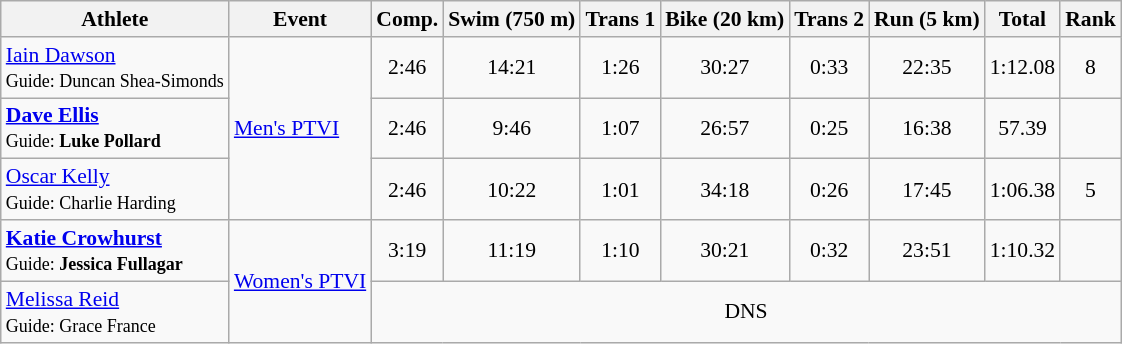<table class="wikitable" border="1" style="font-size:90%; text-align:center">
<tr>
<th>Athlete</th>
<th>Event</th>
<th>Comp.</th>
<th>Swim (750 m)</th>
<th>Trans 1</th>
<th>Bike (20 km)</th>
<th>Trans 2</th>
<th>Run (5 km)</th>
<th>Total</th>
<th>Rank</th>
</tr>
<tr>
<td align=left><a href='#'>Iain Dawson</a><br><small>Guide: Duncan Shea-Simonds</small></td>
<td align=left rowspan=3><a href='#'>Men's PTVI</a></td>
<td>2:46</td>
<td>14:21</td>
<td>1:26</td>
<td>30:27</td>
<td>0:33</td>
<td>22:35</td>
<td>1:12.08</td>
<td>8</td>
</tr>
<tr>
<td align=left><strong><a href='#'>Dave Ellis</a></strong><br><small>Guide: <strong>Luke Pollard</strong></small></td>
<td>2:46</td>
<td>9:46</td>
<td>1:07</td>
<td>26:57</td>
<td>0:25</td>
<td>16:38</td>
<td>57.39</td>
<td></td>
</tr>
<tr>
<td align=left><a href='#'>Oscar Kelly</a><br><small>Guide: Charlie Harding</small></td>
<td>2:46</td>
<td>10:22</td>
<td>1:01</td>
<td>34:18</td>
<td>0:26</td>
<td>17:45</td>
<td>1:06.38</td>
<td>5</td>
</tr>
<tr>
<td align=left><strong><a href='#'>Katie Crowhurst</a></strong><br><small>Guide: <strong>Jessica Fullagar</strong></small></td>
<td align=left rowspan=2><a href='#'>Women's PTVI</a></td>
<td>3:19</td>
<td>11:19</td>
<td>1:10</td>
<td>30:21</td>
<td>0:32</td>
<td>23:51</td>
<td>1:10.32</td>
<td></td>
</tr>
<tr>
<td align=left><a href='#'>Melissa Reid</a><br><small>Guide: Grace France</small></td>
<td colspan=8>DNS</td>
</tr>
</table>
